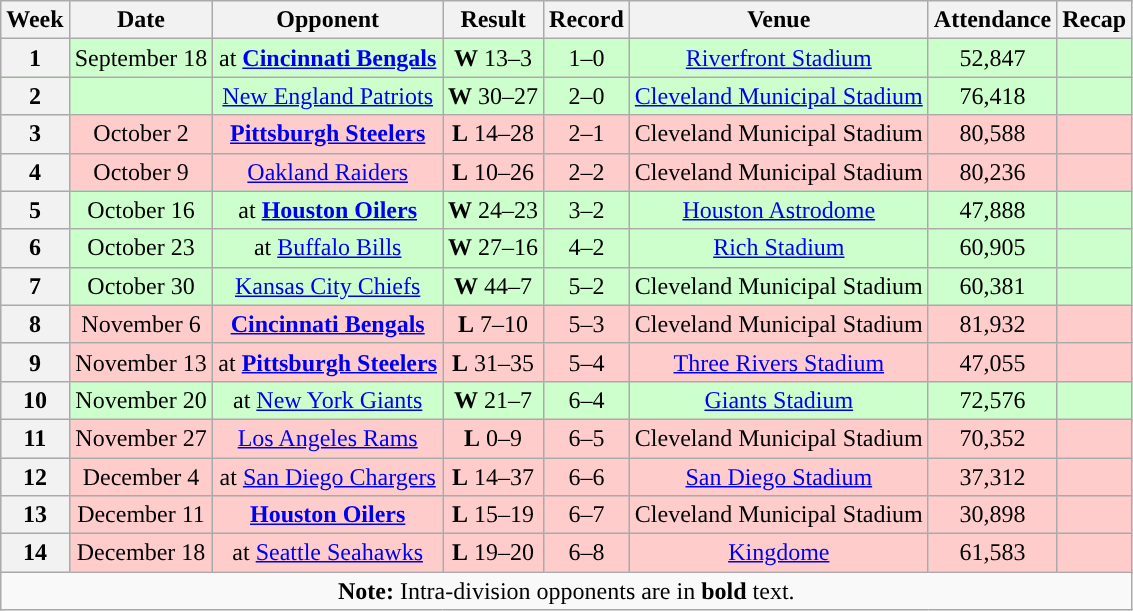<table class="wikitable" style="text-align:center">
<tr>
<th>Week</th>
<th>Date</th>
<th>Opponent</th>
<th>Result</th>
<th>Record</th>
<th>Venue</th>
<th>Attendance</th>
<th>Recap</th>
</tr>
<tr style="background:#cfc">
<th>1</th>
<td>September 18</td>
<td>at <strong><a href='#'>Cincinnati Bengals</a></strong></td>
<td><strong>W</strong> 13–3</td>
<td>1–0</td>
<td><a href='#'>Riverfront Stadium</a></td>
<td>52,847</td>
<td></td>
</tr>
<tr style="background:#cfc">
<th>2</th>
<td></td>
<td><a href='#'>New England Patriots</a></td>
<td><strong>W</strong> 30–27</td>
<td>2–0</td>
<td><a href='#'>Cleveland Municipal Stadium</a></td>
<td>76,418</td>
<td></td>
</tr>
<tr style="background:#fcc">
<th>3</th>
<td>October 2</td>
<td><strong><a href='#'>Pittsburgh Steelers</a></strong></td>
<td><strong>L</strong> 14–28</td>
<td>2–1</td>
<td>Cleveland Municipal Stadium</td>
<td>80,588</td>
<td></td>
</tr>
<tr style="background:#fcc">
<th>4</th>
<td>October 9</td>
<td><a href='#'>Oakland Raiders</a></td>
<td><strong>L</strong> 10–26</td>
<td>2–2</td>
<td>Cleveland Municipal Stadium</td>
<td>80,236</td>
<td></td>
</tr>
<tr style="background:#cfc">
<th>5</th>
<td>October 16</td>
<td>at <strong><a href='#'>Houston Oilers</a></strong></td>
<td><strong>W</strong> 24–23</td>
<td>3–2</td>
<td><a href='#'>Houston Astrodome</a></td>
<td>47,888</td>
<td></td>
</tr>
<tr style="background:#cfc">
<th>6</th>
<td>October 23</td>
<td>at <a href='#'>Buffalo Bills</a></td>
<td><strong>W</strong> 27–16</td>
<td>4–2</td>
<td><a href='#'>Rich Stadium</a></td>
<td>60,905</td>
<td></td>
</tr>
<tr style="background:#cfc">
<th>7</th>
<td>October 30</td>
<td><a href='#'>Kansas City Chiefs</a></td>
<td><strong>W</strong> 44–7</td>
<td>5–2</td>
<td>Cleveland Municipal Stadium</td>
<td>60,381</td>
<td></td>
</tr>
<tr style="background:#fcc">
<th>8</th>
<td>November 6</td>
<td><strong><a href='#'>Cincinnati Bengals</a></strong></td>
<td><strong>L</strong> 7–10</td>
<td>5–3</td>
<td>Cleveland Municipal Stadium</td>
<td>81,932</td>
<td></td>
</tr>
<tr style="background:#fcc">
<th>9</th>
<td>November 13</td>
<td>at <strong><a href='#'>Pittsburgh Steelers</a></strong></td>
<td><strong>L</strong> 31–35</td>
<td>5–4</td>
<td><a href='#'>Three Rivers Stadium</a></td>
<td>47,055</td>
<td></td>
</tr>
<tr style="background:#cfc">
<th>10</th>
<td>November 20</td>
<td>at <a href='#'>New York Giants</a></td>
<td><strong>W</strong> 21–7</td>
<td>6–4</td>
<td><a href='#'>Giants Stadium</a></td>
<td>72,576</td>
<td></td>
</tr>
<tr style="background:#fcc">
<th>11</th>
<td>November 27</td>
<td><a href='#'>Los Angeles Rams</a></td>
<td><strong>L</strong> 0–9</td>
<td>6–5</td>
<td>Cleveland Municipal Stadium</td>
<td>70,352</td>
<td></td>
</tr>
<tr style="background:#fcc">
<th>12</th>
<td>December 4</td>
<td>at <a href='#'>San Diego Chargers</a></td>
<td><strong>L</strong> 14–37</td>
<td>6–6</td>
<td><a href='#'>San Diego Stadium</a></td>
<td>37,312</td>
<td></td>
</tr>
<tr style="background:#fcc">
<th>13</th>
<td>December 11</td>
<td><strong><a href='#'>Houston Oilers</a></strong></td>
<td><strong>L</strong> 15–19</td>
<td>6–7</td>
<td>Cleveland Municipal Stadium</td>
<td>30,898</td>
<td></td>
</tr>
<tr style="background:#fcc">
<th>14</th>
<td>December 18</td>
<td>at <a href='#'>Seattle Seahawks</a></td>
<td><strong>L</strong> 19–20</td>
<td>6–8</td>
<td><a href='#'>Kingdome</a></td>
<td>61,583</td>
<td></td>
</tr>
<tr>
<td colspan="8"><strong>Note:</strong> Intra-division opponents are in <strong>bold</strong> text.</td>
</tr>
</table>
